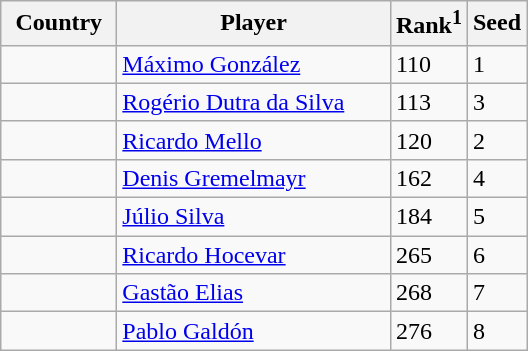<table class="sortable wikitable">
<tr>
<th width="70">Country</th>
<th width="175">Player</th>
<th>Rank<sup>1</sup></th>
<th>Seed</th>
</tr>
<tr>
<td></td>
<td><a href='#'>Máximo González</a></td>
<td>110</td>
<td>1</td>
</tr>
<tr>
<td></td>
<td><a href='#'>Rogério Dutra da Silva</a></td>
<td>113</td>
<td>3</td>
</tr>
<tr>
<td></td>
<td><a href='#'>Ricardo Mello</a></td>
<td>120</td>
<td>2</td>
</tr>
<tr>
<td></td>
<td><a href='#'>Denis Gremelmayr</a></td>
<td>162</td>
<td>4</td>
</tr>
<tr>
<td></td>
<td><a href='#'>Júlio Silva</a></td>
<td>184</td>
<td>5</td>
</tr>
<tr>
<td></td>
<td><a href='#'>Ricardo Hocevar</a></td>
<td>265</td>
<td>6</td>
</tr>
<tr>
<td></td>
<td><a href='#'>Gastão Elias</a></td>
<td>268</td>
<td>7</td>
</tr>
<tr>
<td></td>
<td><a href='#'>Pablo Galdón</a></td>
<td>276</td>
<td>8</td>
</tr>
</table>
